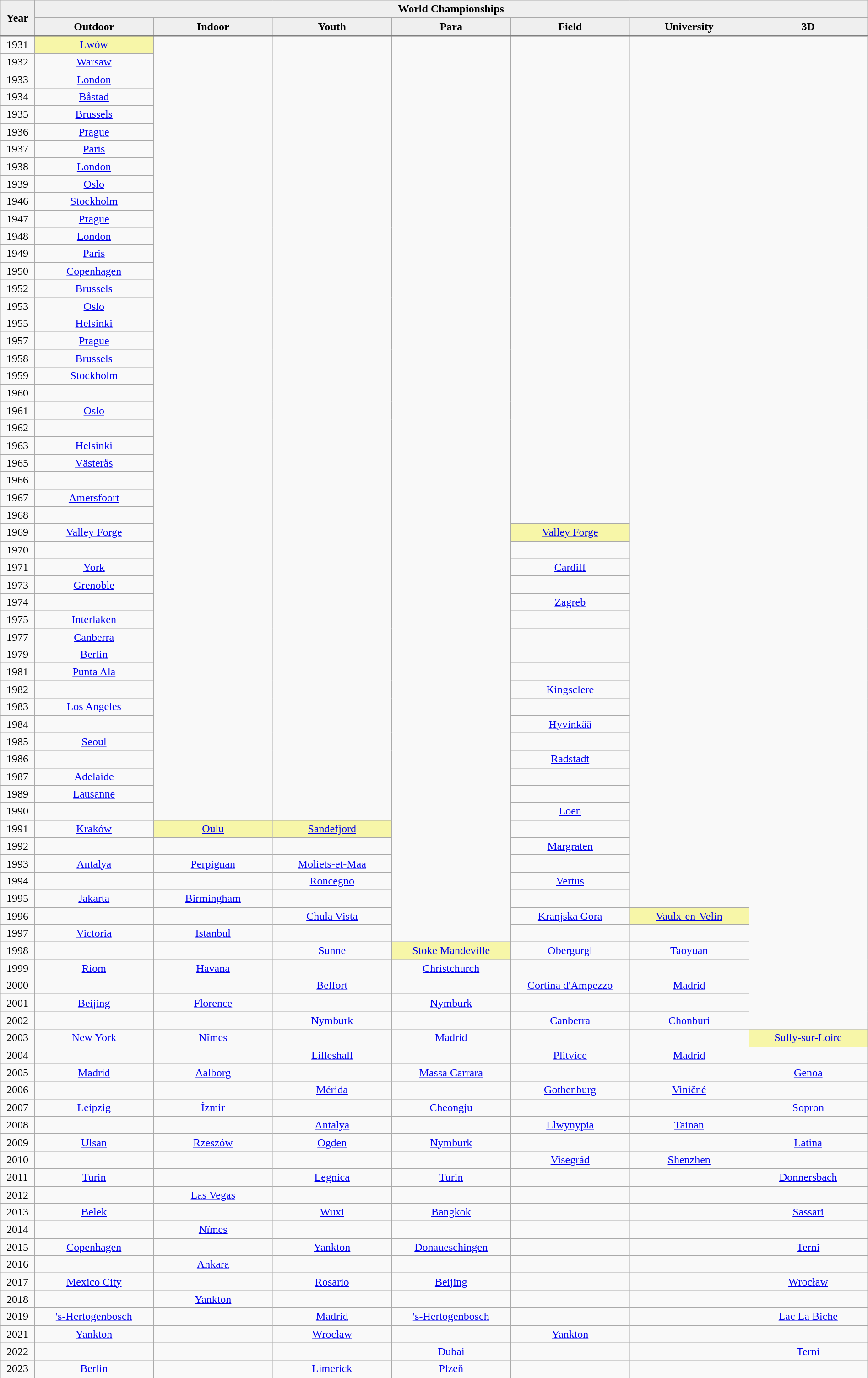<table class="wikitable"  style="text-align:center; width:100%;">
<tr>
<th scope="col" ! rowspan="2" !  style="width:30px; background:#efefef;">Year</th>
<th scope="col" ! colspan="7" !  style="width:910px; background:#efefef;">World Championships</th>
</tr>
<tr style="background:#efefef; border-bottom:2px solid gray;">
<td !  style="width:130px; "><strong>Outdoor</strong></td>
<td !  style="width:130px; "><strong>Indoor</strong></td>
<td !  style="width:130px; "><strong>Youth</strong></td>
<td !  style="width:130px; "><strong>Para</strong></td>
<td !  style="width:130px; "><strong>Field</strong></td>
<td !  style="width:130px; "><strong>University</strong></td>
<td !  style="width:130px; "><strong>3D</strong></td>
</tr>
<tr>
<td>1931</td>
<td style="background:#f7f6a8"> <a href='#'>Lwów</a></td>
<td rowspan="45"></td>
<td rowspan="45"></td>
<td rowspan="52"></td>
<td rowspan="28"></td>
<td rowspan="50"></td>
<td rowspan="57"></td>
</tr>
<tr>
<td>1932</td>
<td> <a href='#'>Warsaw</a></td>
</tr>
<tr>
<td>1933</td>
<td> <a href='#'>London</a></td>
</tr>
<tr>
<td>1934</td>
<td> <a href='#'>Båstad</a></td>
</tr>
<tr>
<td>1935</td>
<td> <a href='#'>Brussels</a></td>
</tr>
<tr>
<td>1936</td>
<td> <a href='#'>Prague</a></td>
</tr>
<tr>
<td>1937</td>
<td> <a href='#'>Paris</a></td>
</tr>
<tr>
<td>1938</td>
<td> <a href='#'>London</a></td>
</tr>
<tr>
<td>1939</td>
<td> <a href='#'>Oslo</a></td>
</tr>
<tr>
<td>1946</td>
<td> <a href='#'>Stockholm</a></td>
</tr>
<tr>
<td>1947</td>
<td> <a href='#'>Prague</a></td>
</tr>
<tr>
<td>1948</td>
<td> <a href='#'>London</a></td>
</tr>
<tr>
<td>1949</td>
<td> <a href='#'>Paris</a></td>
</tr>
<tr>
<td>1950</td>
<td> <a href='#'>Copenhagen</a></td>
</tr>
<tr>
<td>1952</td>
<td> <a href='#'>Brussels</a></td>
</tr>
<tr>
<td>1953</td>
<td> <a href='#'>Oslo</a></td>
</tr>
<tr>
<td>1955</td>
<td> <a href='#'>Helsinki</a></td>
</tr>
<tr>
<td>1957</td>
<td> <a href='#'>Prague</a></td>
</tr>
<tr>
<td>1958</td>
<td> <a href='#'>Brussels</a></td>
</tr>
<tr>
<td>1959</td>
<td> <a href='#'>Stockholm</a></td>
</tr>
<tr>
<td>1960</td>
<td></td>
</tr>
<tr>
<td>1961</td>
<td> <a href='#'>Oslo</a></td>
</tr>
<tr>
<td>1962</td>
<td></td>
</tr>
<tr>
<td>1963</td>
<td> <a href='#'>Helsinki</a></td>
</tr>
<tr>
<td>1965</td>
<td> <a href='#'>Västerås</a></td>
</tr>
<tr>
<td>1966</td>
<td></td>
</tr>
<tr>
<td>1967</td>
<td> <a href='#'>Amersfoort</a></td>
</tr>
<tr>
<td>1968</td>
<td></td>
</tr>
<tr>
<td>1969</td>
<td> <a href='#'>Valley Forge</a></td>
<td style="background:#f7f6a8"> <a href='#'>Valley Forge</a></td>
</tr>
<tr>
<td>1970</td>
<td></td>
<td></td>
</tr>
<tr>
<td>1971</td>
<td> <a href='#'>York</a></td>
<td> <a href='#'>Cardiff</a></td>
</tr>
<tr>
<td>1973</td>
<td> <a href='#'>Grenoble</a></td>
<td></td>
</tr>
<tr>
<td>1974</td>
<td></td>
<td> <a href='#'>Zagreb</a></td>
</tr>
<tr>
<td>1975</td>
<td> <a href='#'>Interlaken</a></td>
<td></td>
</tr>
<tr>
<td>1977</td>
<td> <a href='#'>Canberra</a></td>
<td></td>
</tr>
<tr>
<td>1979</td>
<td> <a href='#'>Berlin</a></td>
<td></td>
</tr>
<tr>
<td>1981</td>
<td> <a href='#'>Punta Ala</a></td>
<td></td>
</tr>
<tr>
<td>1982</td>
<td></td>
<td> <a href='#'>Kingsclere</a></td>
</tr>
<tr>
<td>1983</td>
<td> <a href='#'>Los Angeles</a></td>
<td></td>
</tr>
<tr>
<td>1984</td>
<td></td>
<td> <a href='#'>Hyvinkää</a></td>
</tr>
<tr>
<td>1985</td>
<td> <a href='#'>Seoul</a></td>
<td></td>
</tr>
<tr>
<td>1986</td>
<td></td>
<td> <a href='#'>Radstadt</a></td>
</tr>
<tr>
<td>1987</td>
<td> <a href='#'>Adelaide</a></td>
<td></td>
</tr>
<tr>
<td>1989</td>
<td> <a href='#'>Lausanne</a></td>
<td></td>
</tr>
<tr>
<td>1990</td>
<td></td>
<td> <a href='#'>Loen</a></td>
</tr>
<tr>
<td>1991</td>
<td> <a href='#'>Kraków</a></td>
<td style="background:#f7f6a8;"> <a href='#'>Oulu</a></td>
<td style="background:#f7f6a8;"> <a href='#'>Sandefjord</a></td>
<td></td>
</tr>
<tr>
<td>1992</td>
<td></td>
<td></td>
<td></td>
<td> <a href='#'>Margraten</a></td>
</tr>
<tr>
<td>1993</td>
<td> <a href='#'>Antalya</a></td>
<td> <a href='#'>Perpignan</a></td>
<td> <a href='#'>Moliets-et-Maa</a></td>
<td></td>
</tr>
<tr>
<td>1994</td>
<td></td>
<td></td>
<td> <a href='#'>Roncegno</a></td>
<td> <a href='#'>Vertus</a></td>
</tr>
<tr>
<td>1995</td>
<td> <a href='#'>Jakarta</a></td>
<td> <a href='#'>Birmingham</a></td>
<td></td>
<td></td>
</tr>
<tr>
<td>1996</td>
<td></td>
<td></td>
<td> <a href='#'>Chula Vista</a></td>
<td> <a href='#'>Kranjska Gora</a></td>
<td style="background:#f7f6a8"> <a href='#'>Vaulx-en-Velin</a></td>
</tr>
<tr>
<td>1997</td>
<td> <a href='#'>Victoria</a></td>
<td> <a href='#'>Istanbul</a></td>
<td></td>
<td></td>
<td></td>
</tr>
<tr>
<td>1998</td>
<td></td>
<td></td>
<td> <a href='#'>Sunne</a></td>
<td style="background:#f7f6a8;"> <a href='#'>Stoke Mandeville</a></td>
<td> <a href='#'>Obergurgl</a></td>
<td> <a href='#'>Taoyuan</a></td>
</tr>
<tr>
<td>1999</td>
<td> <a href='#'>Riom</a></td>
<td> <a href='#'>Havana</a></td>
<td></td>
<td> <a href='#'>Christchurch</a></td>
<td></td>
<td></td>
</tr>
<tr>
<td>2000</td>
<td></td>
<td></td>
<td> <a href='#'>Belfort</a></td>
<td></td>
<td> <a href='#'>Cortina d'Ampezzo</a></td>
<td> <a href='#'>Madrid</a></td>
</tr>
<tr>
<td>2001</td>
<td> <a href='#'>Beijing</a></td>
<td> <a href='#'>Florence</a></td>
<td></td>
<td> <a href='#'>Nymburk</a></td>
<td></td>
<td></td>
</tr>
<tr>
<td>2002</td>
<td></td>
<td></td>
<td> <a href='#'>Nymburk</a></td>
<td></td>
<td> <a href='#'>Canberra</a></td>
<td> <a href='#'>Chonburi</a></td>
</tr>
<tr>
<td>2003</td>
<td> <a href='#'>New York</a></td>
<td> <a href='#'>Nîmes</a></td>
<td></td>
<td> <a href='#'>Madrid</a></td>
<td></td>
<td></td>
<td style="background:#f7f6a8;"> <a href='#'>Sully-sur-Loire</a></td>
</tr>
<tr>
<td>2004</td>
<td></td>
<td></td>
<td> <a href='#'>Lilleshall</a></td>
<td></td>
<td> <a href='#'>Plitvice</a></td>
<td> <a href='#'>Madrid</a></td>
<td></td>
</tr>
<tr>
<td>2005</td>
<td> <a href='#'>Madrid</a></td>
<td> <a href='#'>Aalborg</a></td>
<td></td>
<td> <a href='#'>Massa Carrara</a></td>
<td></td>
<td></td>
<td> <a href='#'>Genoa</a></td>
</tr>
<tr>
<td>2006</td>
<td></td>
<td></td>
<td> <a href='#'>Mérida</a></td>
<td></td>
<td> <a href='#'>Gothenburg</a></td>
<td> <a href='#'>Viničné</a></td>
<td></td>
</tr>
<tr>
<td>2007</td>
<td> <a href='#'>Leipzig</a></td>
<td> <a href='#'>İzmir</a></td>
<td></td>
<td> <a href='#'>Cheongju</a></td>
<td></td>
<td></td>
<td> <a href='#'>Sopron</a></td>
</tr>
<tr>
<td>2008</td>
<td></td>
<td></td>
<td> <a href='#'>Antalya</a></td>
<td></td>
<td> <a href='#'>Llwynypia</a></td>
<td> <a href='#'>Tainan</a></td>
<td></td>
</tr>
<tr>
<td>2009</td>
<td> <a href='#'>Ulsan</a></td>
<td> <a href='#'>Rzeszów</a></td>
<td> <a href='#'>Ogden</a></td>
<td> <a href='#'>Nymburk</a></td>
<td></td>
<td></td>
<td> <a href='#'>Latina</a></td>
</tr>
<tr>
<td>2010</td>
<td></td>
<td></td>
<td></td>
<td></td>
<td> <a href='#'>Visegrád</a></td>
<td> <a href='#'>Shenzhen</a></td>
<td></td>
</tr>
<tr>
<td>2011</td>
<td> <a href='#'>Turin</a></td>
<td></td>
<td> <a href='#'>Legnica</a></td>
<td> <a href='#'>Turin</a></td>
<td></td>
<td></td>
<td> <a href='#'>Donnersbach</a></td>
</tr>
<tr>
<td>2012</td>
<td></td>
<td>  <a href='#'>Las Vegas</a></td>
<td></td>
<td></td>
<td></td>
<td></td>
<td></td>
</tr>
<tr>
<td>2013</td>
<td> <a href='#'>Belek</a></td>
<td></td>
<td> <a href='#'>Wuxi</a></td>
<td> <a href='#'>Bangkok</a></td>
<td></td>
<td></td>
<td> <a href='#'>Sassari</a></td>
</tr>
<tr>
<td>2014</td>
<td></td>
<td>  <a href='#'>Nîmes</a></td>
<td></td>
<td></td>
<td></td>
<td></td>
<td></td>
</tr>
<tr>
<td>2015</td>
<td> <a href='#'>Copenhagen</a></td>
<td></td>
<td> <a href='#'>Yankton</a></td>
<td> <a href='#'>Donaueschingen</a></td>
<td></td>
<td></td>
<td> <a href='#'>Terni</a></td>
</tr>
<tr>
<td>2016</td>
<td></td>
<td>  <a href='#'>Ankara</a></td>
<td></td>
<td></td>
<td></td>
<td></td>
<td></td>
</tr>
<tr>
<td>2017</td>
<td> <a href='#'>Mexico City</a></td>
<td></td>
<td> <a href='#'>Rosario</a></td>
<td> <a href='#'>Beijing</a></td>
<td></td>
<td></td>
<td> <a href='#'>Wrocław</a></td>
</tr>
<tr>
<td>2018</td>
<td></td>
<td>  <a href='#'>Yankton</a></td>
<td></td>
<td></td>
<td></td>
<td></td>
<td></td>
</tr>
<tr>
<td>2019</td>
<td> <a href='#'>'s-Hertogenbosch</a></td>
<td></td>
<td> <a href='#'>Madrid</a></td>
<td> <a href='#'>'s-Hertogenbosch</a></td>
<td></td>
<td></td>
<td> <a href='#'>Lac La Biche</a></td>
</tr>
<tr>
<td>2021</td>
<td> <a href='#'>Yankton</a></td>
<td></td>
<td> <a href='#'>Wrocław</a></td>
<td></td>
<td> <a href='#'>Yankton</a></td>
<td></td>
<td></td>
</tr>
<tr>
<td>2022</td>
<td></td>
<td></td>
<td></td>
<td> <a href='#'>Dubai</a></td>
<td></td>
<td></td>
<td> <a href='#'>Terni</a></td>
</tr>
<tr>
<td>2023</td>
<td> <a href='#'>Berlin</a></td>
<td></td>
<td> <a href='#'>Limerick</a></td>
<td> <a href='#'>Plzeň</a></td>
<td></td>
<td></td>
<td></td>
</tr>
</table>
